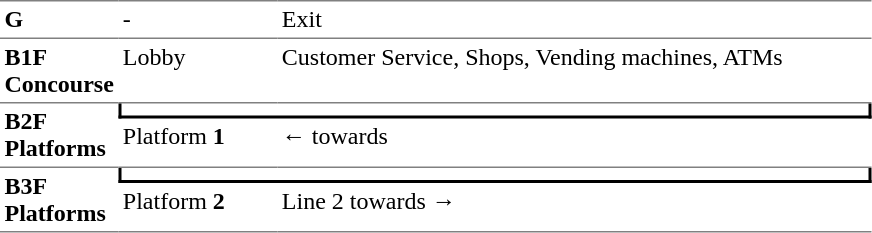<table table border=0 cellspacing=0 cellpadding=3>
<tr>
<td style="border-top:solid 1px gray;" width=50 valign=top><strong>G</strong></td>
<td style="border-top:solid 1px gray;" width=100 valign=top>-</td>
<td style="border-top:solid 1px gray;" width=390 valign=top>Exit</td>
</tr>
<tr>
<td style="border-bottom:solid 1px gray; border-top:solid 1px gray;" valign=top width=50><strong>B1F<br>Concourse</strong></td>
<td style="border-bottom:solid 1px gray; border-top:solid 1px gray;" valign=top width=100>Lobby</td>
<td style="border-bottom:solid 1px gray; border-top:solid 1px gray;" valign=top width=390>Customer Service, Shops, Vending machines, ATMs</td>
</tr>
<tr>
<td style="border-bottom:solid 1px gray;" rowspan="2" valign=top><strong>B2F<br>Platforms</strong></td>
<td style="border-right:solid 2px black;border-left:solid 2px black;border-top:solid 0 gray;border-bottom:solid 2px black;text-align:center;" colspan=2></td>
</tr>
<tr>
<td style="border-bottom:solid 1px gray;" valign=top>Platform <strong>1</strong></td>
<td style="border-bottom:solid 1px gray;" valign=top>←  towards  </td>
</tr>
<tr>
<td style="border-bottom:solid 1px gray;" rowspan="2" valign=top><strong>B3F<br>Platforms</strong></td>
<td style="border-right:solid 2px black;border-left:solid 2px black;border-top:solid 0 gray;border-bottom:solid 2px black;text-align:center;" colspan=2></td>
</tr>
<tr>
<td style="border-bottom:solid 1px gray;" valign=top>Platform <strong>2</strong></td>
<td style="border-bottom:solid 1px gray;" valign=top>  Line 2 towards   →</td>
</tr>
</table>
